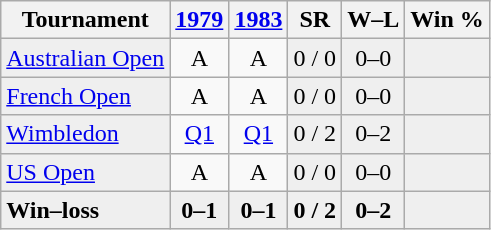<table class=wikitable style=text-align:center>
<tr>
<th>Tournament</th>
<th><a href='#'>1979</a></th>
<th><a href='#'>1983</a></th>
<th>SR</th>
<th>W–L</th>
<th>Win %</th>
</tr>
<tr>
<td align=left bgcolor=efefef><a href='#'>Australian Open</a></td>
<td>A</td>
<td>A</td>
<td bgcolor=efefef>0 / 0</td>
<td bgcolor=efefef>0–0</td>
<td bgcolor=efefef></td>
</tr>
<tr>
<td align=left bgcolor=efefef><a href='#'>French Open</a></td>
<td>A</td>
<td>A</td>
<td bgcolor=efefef>0 / 0</td>
<td bgcolor=efefef>0–0</td>
<td bgcolor=efefef></td>
</tr>
<tr>
<td align=left bgcolor=efefef><a href='#'>Wimbledon</a></td>
<td><a href='#'>Q1</a></td>
<td><a href='#'>Q1</a></td>
<td bgcolor=efefef>0 / 2</td>
<td bgcolor=efefef>0–2</td>
<td bgcolor=efefef></td>
</tr>
<tr>
<td align=left bgcolor=efefef><a href='#'>US Open</a></td>
<td>A</td>
<td>A</td>
<td bgcolor=efefef>0 / 0</td>
<td bgcolor=efefef>0–0</td>
<td bgcolor=efefef></td>
</tr>
<tr style=background:#efefef;font-weight:bold>
<td style=text-align:left>Win–loss</td>
<td>0–1</td>
<td>0–1</td>
<td>0 / 2</td>
<td>0–2</td>
<td></td>
</tr>
</table>
